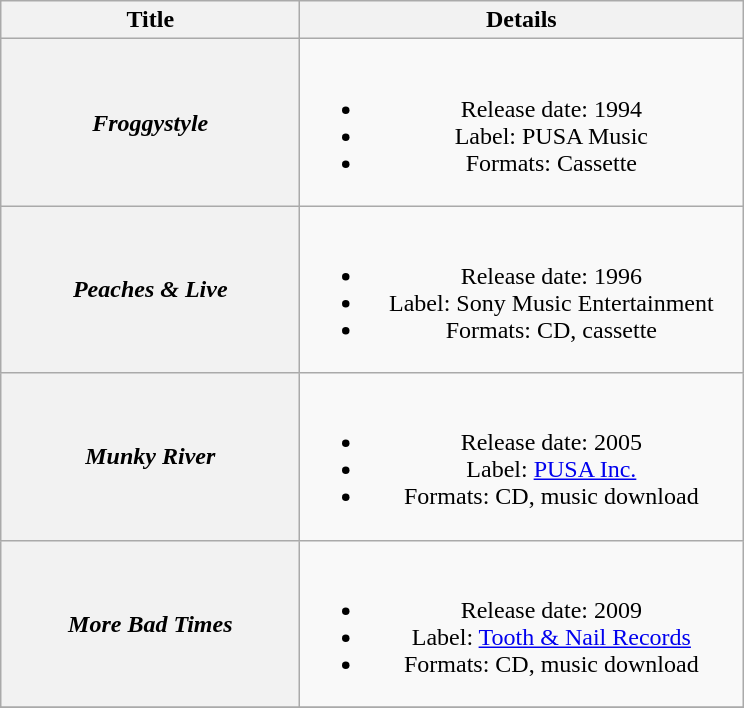<table class="wikitable plainrowheaders" style="text-align:center;">
<tr>
<th style="width:12em;">Title</th>
<th style="width:18em;">Details</th>
</tr>
<tr>
<th scope="row"><em>Froggystyle</em></th>
<td><br><ul><li>Release date: 1994</li><li>Label: PUSA Music</li><li>Formats: Cassette</li></ul></td>
</tr>
<tr>
<th scope="row"><em>Peaches & Live</em></th>
<td><br><ul><li>Release date: 1996</li><li>Label: Sony Music Entertainment</li><li>Formats: CD, cassette</li></ul></td>
</tr>
<tr>
<th scope="row"><em>Munky River</em></th>
<td><br><ul><li>Release date: 2005</li><li>Label: <a href='#'>PUSA Inc.</a></li><li>Formats: CD, music download</li></ul></td>
</tr>
<tr>
<th scope="row"><em>More Bad Times</em></th>
<td><br><ul><li>Release date: 2009</li><li>Label: <a href='#'>Tooth & Nail Records</a></li><li>Formats: CD, music download</li></ul></td>
</tr>
<tr>
</tr>
</table>
